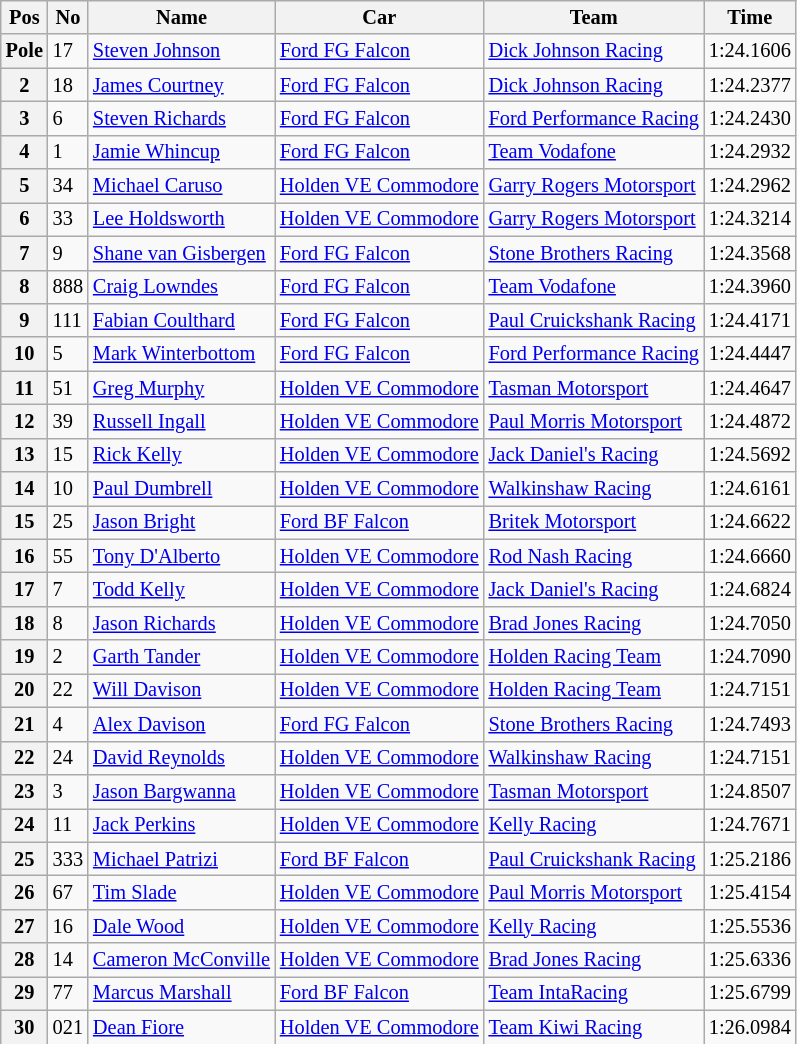<table class="wikitable" style="font-size: 85%;">
<tr>
<th>Pos</th>
<th>No</th>
<th>Name</th>
<th>Car</th>
<th>Team</th>
<th>Time</th>
</tr>
<tr>
<th>Pole</th>
<td>17</td>
<td> <a href='#'>Steven Johnson</a></td>
<td><a href='#'>Ford FG Falcon</a></td>
<td><a href='#'>Dick Johnson Racing</a></td>
<td>1:24.1606</td>
</tr>
<tr>
<th>2</th>
<td>18</td>
<td> <a href='#'>James Courtney</a></td>
<td><a href='#'>Ford FG Falcon</a></td>
<td><a href='#'>Dick Johnson Racing</a></td>
<td>1:24.2377</td>
</tr>
<tr>
<th>3</th>
<td>6</td>
<td> <a href='#'>Steven Richards</a></td>
<td><a href='#'>Ford FG Falcon</a></td>
<td><a href='#'>Ford Performance Racing</a></td>
<td>1:24.2430</td>
</tr>
<tr>
<th>4</th>
<td>1</td>
<td> <a href='#'>Jamie Whincup</a></td>
<td><a href='#'>Ford FG Falcon</a></td>
<td><a href='#'>Team Vodafone</a></td>
<td>1:24.2932</td>
</tr>
<tr>
<th>5</th>
<td>34</td>
<td> <a href='#'>Michael Caruso</a></td>
<td><a href='#'>Holden VE Commodore</a></td>
<td><a href='#'>Garry Rogers Motorsport</a></td>
<td>1:24.2962</td>
</tr>
<tr>
<th>6</th>
<td>33</td>
<td> <a href='#'>Lee Holdsworth</a></td>
<td><a href='#'>Holden VE Commodore</a></td>
<td><a href='#'>Garry Rogers Motorsport</a></td>
<td>1:24.3214</td>
</tr>
<tr>
<th>7</th>
<td>9</td>
<td> <a href='#'>Shane van Gisbergen</a></td>
<td><a href='#'>Ford FG Falcon</a></td>
<td><a href='#'>Stone Brothers Racing</a></td>
<td>1:24.3568</td>
</tr>
<tr>
<th>8</th>
<td>888</td>
<td> <a href='#'>Craig Lowndes</a></td>
<td><a href='#'>Ford FG Falcon</a></td>
<td><a href='#'>Team Vodafone</a></td>
<td>1:24.3960</td>
</tr>
<tr>
<th>9</th>
<td>111</td>
<td> <a href='#'>Fabian Coulthard</a></td>
<td><a href='#'>Ford FG Falcon</a></td>
<td><a href='#'>Paul Cruickshank Racing</a></td>
<td>1:24.4171</td>
</tr>
<tr>
<th>10</th>
<td>5</td>
<td> <a href='#'>Mark Winterbottom</a></td>
<td><a href='#'>Ford FG Falcon</a></td>
<td><a href='#'>Ford Performance Racing</a></td>
<td>1:24.4447</td>
</tr>
<tr>
<th>11</th>
<td>51</td>
<td> <a href='#'>Greg Murphy</a></td>
<td><a href='#'>Holden VE Commodore</a></td>
<td><a href='#'>Tasman Motorsport</a></td>
<td>1:24.4647</td>
</tr>
<tr>
<th>12</th>
<td>39</td>
<td> <a href='#'>Russell Ingall</a></td>
<td><a href='#'>Holden VE Commodore</a></td>
<td><a href='#'>Paul Morris Motorsport</a></td>
<td>1:24.4872</td>
</tr>
<tr>
<th>13</th>
<td>15</td>
<td> <a href='#'>Rick Kelly</a></td>
<td><a href='#'>Holden VE Commodore</a></td>
<td><a href='#'>Jack Daniel's Racing</a></td>
<td>1:24.5692</td>
</tr>
<tr>
<th>14</th>
<td>10</td>
<td> <a href='#'>Paul Dumbrell</a></td>
<td><a href='#'>Holden VE Commodore</a></td>
<td><a href='#'>Walkinshaw Racing</a></td>
<td>1:24.6161</td>
</tr>
<tr>
<th>15</th>
<td>25</td>
<td> <a href='#'>Jason Bright</a></td>
<td><a href='#'>Ford BF Falcon</a></td>
<td><a href='#'>Britek Motorsport</a></td>
<td>1:24.6622</td>
</tr>
<tr>
<th>16</th>
<td>55</td>
<td> <a href='#'>Tony D'Alberto</a></td>
<td><a href='#'>Holden VE Commodore</a></td>
<td><a href='#'>Rod Nash Racing</a></td>
<td>1:24.6660</td>
</tr>
<tr>
<th>17</th>
<td>7</td>
<td> <a href='#'>Todd Kelly</a></td>
<td><a href='#'>Holden VE Commodore</a></td>
<td><a href='#'>Jack Daniel's Racing</a></td>
<td>1:24.6824</td>
</tr>
<tr>
<th>18</th>
<td>8</td>
<td> <a href='#'>Jason Richards</a></td>
<td><a href='#'>Holden VE Commodore</a></td>
<td><a href='#'>Brad Jones Racing</a></td>
<td>1:24.7050</td>
</tr>
<tr>
<th>19</th>
<td>2</td>
<td> <a href='#'>Garth Tander</a></td>
<td><a href='#'>Holden VE Commodore</a></td>
<td><a href='#'>Holden Racing Team</a></td>
<td>1:24.7090</td>
</tr>
<tr>
<th>20</th>
<td>22</td>
<td> <a href='#'>Will Davison</a></td>
<td><a href='#'>Holden VE Commodore</a></td>
<td><a href='#'>Holden Racing Team</a></td>
<td>1:24.7151</td>
</tr>
<tr>
<th>21</th>
<td>4</td>
<td> <a href='#'>Alex Davison</a></td>
<td><a href='#'>Ford FG Falcon</a></td>
<td><a href='#'>Stone Brothers Racing</a></td>
<td>1:24.7493</td>
</tr>
<tr>
<th>22</th>
<td>24</td>
<td> <a href='#'>David Reynolds</a></td>
<td><a href='#'>Holden VE Commodore</a></td>
<td><a href='#'>Walkinshaw Racing</a></td>
<td>1:24.7151</td>
</tr>
<tr>
<th>23</th>
<td>3</td>
<td> <a href='#'>Jason Bargwanna</a></td>
<td><a href='#'>Holden VE Commodore</a></td>
<td><a href='#'>Tasman Motorsport</a></td>
<td>1:24.8507</td>
</tr>
<tr>
<th>24</th>
<td>11</td>
<td> <a href='#'>Jack Perkins</a></td>
<td><a href='#'>Holden VE Commodore</a></td>
<td><a href='#'>Kelly Racing</a></td>
<td>1:24.7671</td>
</tr>
<tr>
<th>25</th>
<td>333</td>
<td> <a href='#'>Michael Patrizi</a></td>
<td><a href='#'>Ford BF Falcon</a></td>
<td><a href='#'>Paul Cruickshank Racing</a></td>
<td>1:25.2186</td>
</tr>
<tr>
<th>26</th>
<td>67</td>
<td> <a href='#'>Tim Slade</a></td>
<td><a href='#'>Holden VE Commodore</a></td>
<td><a href='#'>Paul Morris Motorsport</a></td>
<td>1:25.4154</td>
</tr>
<tr>
<th>27</th>
<td>16</td>
<td> <a href='#'>Dale Wood</a></td>
<td><a href='#'>Holden VE Commodore</a></td>
<td><a href='#'>Kelly Racing</a></td>
<td>1:25.5536</td>
</tr>
<tr>
<th>28</th>
<td>14</td>
<td> <a href='#'>Cameron McConville</a></td>
<td><a href='#'>Holden VE Commodore</a></td>
<td><a href='#'>Brad Jones Racing</a></td>
<td>1:25.6336</td>
</tr>
<tr>
<th>29</th>
<td>77</td>
<td> <a href='#'>Marcus Marshall</a></td>
<td><a href='#'>Ford BF Falcon</a></td>
<td><a href='#'>Team IntaRacing</a></td>
<td>1:25.6799</td>
</tr>
<tr>
<th>30</th>
<td>021</td>
<td> <a href='#'>Dean Fiore</a></td>
<td><a href='#'>Holden VE Commodore</a></td>
<td><a href='#'>Team Kiwi Racing</a></td>
<td>1:26.0984</td>
</tr>
</table>
